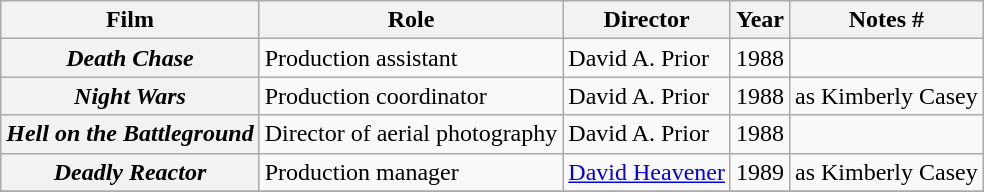<table class="wikitable plainrowheaders sortable">
<tr>
<th scope="col">Film</th>
<th scope="col">Role</th>
<th scope="col">Director</th>
<th scope="col">Year</th>
<th scope="col" class="unsortable">Notes #</th>
</tr>
<tr>
<th scope="row"><em>Death Chase</em></th>
<td>Production assistant</td>
<td>David A. Prior</td>
<td>1988</td>
<td></td>
</tr>
<tr>
<th scope="row"><em>Night Wars</em></th>
<td>Production coordinator</td>
<td>David A. Prior</td>
<td>1988</td>
<td>as Kimberly Casey</td>
</tr>
<tr>
<th scope="row"><em>Hell on the Battleground</em></th>
<td>Director of aerial photography</td>
<td>David A. Prior</td>
<td>1988</td>
<td></td>
</tr>
<tr>
<th scope="row"><em>Deadly Reactor</em></th>
<td>Production manager</td>
<td><a href='#'>David Heavener</a></td>
<td>1989</td>
<td>as Kimberly Casey</td>
</tr>
<tr>
</tr>
</table>
